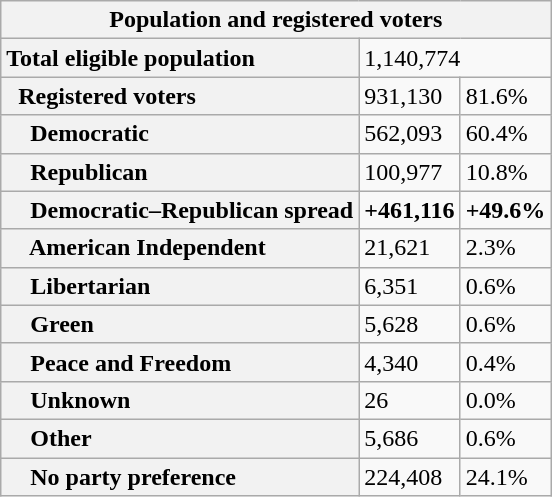<table class="wikitable collapsible collapsed">
<tr>
<th colspan="3">Population and registered voters</th>
</tr>
<tr>
<th scope="row" style="text-align: left;">Total eligible population</th>
<td colspan="2">1,140,774</td>
</tr>
<tr>
<th scope="row" style="text-align: left;">  Registered voters</th>
<td>931,130</td>
<td>81.6%</td>
</tr>
<tr>
<th scope="row" style="text-align: left;">    Democratic</th>
<td>562,093</td>
<td>60.4%</td>
</tr>
<tr>
<th scope="row" style="text-align: left;">    Republican</th>
<td>100,977</td>
<td>10.8%</td>
</tr>
<tr>
<th scope="row" style="text-align: left;">    Democratic–Republican spread</th>
<td><span><strong>+461,116</strong></span></td>
<td><span><strong>+49.6%</strong></span></td>
</tr>
<tr>
<th scope="row" style="text-align: left;">    American Independent</th>
<td>21,621</td>
<td>2.3%</td>
</tr>
<tr>
<th scope="row" style="text-align: left;">    Libertarian</th>
<td>6,351</td>
<td>0.6%</td>
</tr>
<tr>
<th scope="row" style="text-align: left;">    Green</th>
<td>5,628</td>
<td>0.6%</td>
</tr>
<tr>
<th scope="row" style="text-align: left;">    Peace and Freedom</th>
<td>4,340</td>
<td>0.4%</td>
</tr>
<tr>
<th scope="row" style="text-align: left;">    Unknown</th>
<td>26</td>
<td>0.0%</td>
</tr>
<tr>
<th scope="row" style="text-align: left;">    Other</th>
<td>5,686</td>
<td>0.6%</td>
</tr>
<tr>
<th scope="row" style="text-align: left;">    No party preference</th>
<td>224,408</td>
<td>24.1%</td>
</tr>
</table>
